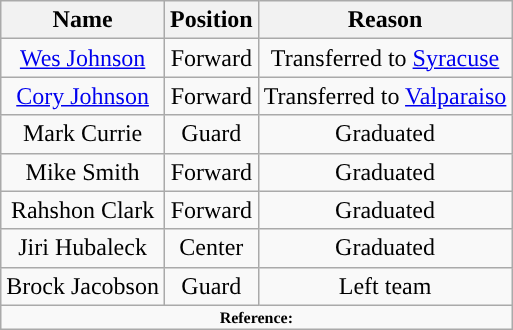<table class="wikitable" style="text-align: center">
<tr align=center>
<th>Name</th>
<th>Position</th>
<th>Reason</th>
</tr>
<tr>
<td><a href='#'>Wes Johnson</a></td>
<td>Forward</td>
<td>Transferred to <a href='#'>Syracuse</a></td>
</tr>
<tr>
<td><a href='#'>Cory Johnson</a></td>
<td>Forward</td>
<td>Transferred to <a href='#'>Valparaiso</a></td>
</tr>
<tr>
<td>Mark Currie</td>
<td>Guard</td>
<td>Graduated</td>
</tr>
<tr>
<td>Mike Smith</td>
<td>Forward</td>
<td>Graduated</td>
</tr>
<tr>
<td>Rahshon Clark</td>
<td>Forward</td>
<td>Graduated</td>
</tr>
<tr>
<td>Jiri Hubaleck</td>
<td>Center</td>
<td>Graduated</td>
</tr>
<tr>
<td>Brock Jacobson</td>
<td>Guard</td>
<td>Left team</td>
</tr>
<tr>
<td colspan="6"  style="font-size:8pt; text-align:center;"><strong>Reference:</strong></td>
</tr>
</table>
